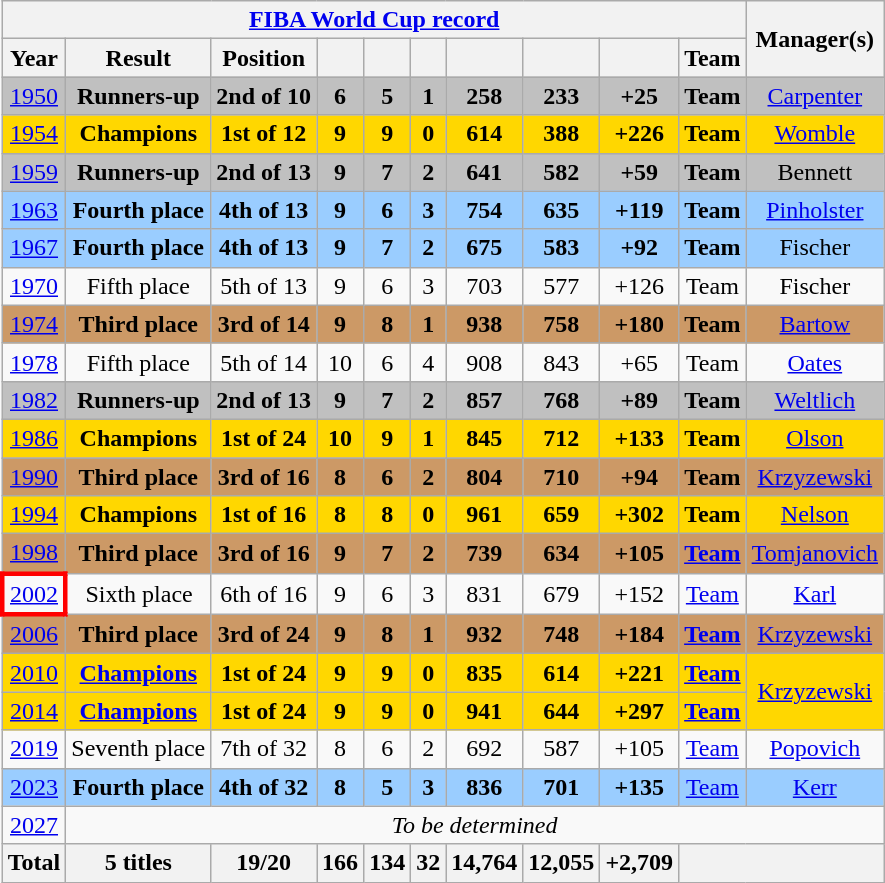<table class="wikitable" style="text-align: center;">
<tr>
<th colspan=10><a href='#'>FIBA World Cup record</a></th>
<th rowspan=2>Manager(s)</th>
</tr>
<tr>
<th>Year</th>
<th>Result</th>
<th>Position</th>
<th></th>
<th></th>
<th></th>
<th></th>
<th></th>
<th></th>
<th>Team</th>
</tr>
<tr style="background:silver">
<td> <a href='#'>1950</a></td>
<td><strong>Runners-up</strong></td>
<td><strong>2nd of 10</strong></td>
<td><strong>6</strong></td>
<td><strong>5</strong></td>
<td><strong>1</strong></td>
<td><strong>258</strong></td>
<td><strong>233</strong></td>
<td><strong>+25</strong></td>
<td><strong>Team</strong></td>
<td><a href='#'>Carpenter</a></td>
</tr>
<tr style="background:gold">
<td> <a href='#'>1954</a></td>
<td><strong>Champions</strong></td>
<td><strong>1st of 12</strong></td>
<td><strong>9</strong></td>
<td><strong>9</strong></td>
<td><strong>0</strong></td>
<td><strong>614</strong></td>
<td><strong>388</strong></td>
<td><strong>+226</strong></td>
<td><strong>Team</strong></td>
<td><a href='#'>Womble</a></td>
</tr>
<tr style="background:silver">
<td> <a href='#'>1959</a></td>
<td><strong>Runners-up</strong></td>
<td><strong>2nd of 13</strong></td>
<td><strong>9</strong></td>
<td><strong>7</strong></td>
<td><strong>2</strong></td>
<td><strong>641</strong></td>
<td><strong>582</strong></td>
<td><strong>+59</strong></td>
<td><strong>Team</strong></td>
<td>Bennett</td>
</tr>
<tr style="background:#9acdff;">
<td> <a href='#'>1963</a></td>
<td><strong>Fourth place</strong></td>
<td><strong>4th of 13</strong></td>
<td><strong>9</strong></td>
<td><strong>6</strong></td>
<td><strong>3</strong></td>
<td><strong>754</strong></td>
<td><strong>635</strong></td>
<td><strong>+119</strong></td>
<td><strong>Team</strong></td>
<td><a href='#'>Pinholster</a></td>
</tr>
<tr style="background:#9acdff;">
<td> <a href='#'>1967</a></td>
<td><strong>Fourth place</strong></td>
<td><strong>4th of 13</strong></td>
<td><strong>9</strong></td>
<td><strong>7</strong></td>
<td><strong>2</strong></td>
<td><strong>675</strong></td>
<td><strong>583</strong></td>
<td><strong>+92</strong></td>
<td><strong>Team</strong></td>
<td>Fischer</td>
</tr>
<tr>
<td> <a href='#'>1970</a></td>
<td>Fifth place</td>
<td>5th of 13</td>
<td>9</td>
<td>6</td>
<td>3</td>
<td>703</td>
<td>577</td>
<td>+126</td>
<td>Team</td>
<td>Fischer</td>
</tr>
<tr style="background:#cc9966">
<td> <a href='#'>1974</a></td>
<td><strong>Third place</strong></td>
<td><strong>3rd of 14</strong></td>
<td><strong>9</strong></td>
<td><strong>8</strong></td>
<td><strong>1</strong></td>
<td><strong>938</strong></td>
<td><strong>758</strong></td>
<td><strong>+180</strong></td>
<td><strong>Team</strong></td>
<td><a href='#'>Bartow</a></td>
</tr>
<tr>
<td> <a href='#'>1978</a></td>
<td>Fifth place</td>
<td>5th of 14</td>
<td>10</td>
<td>6</td>
<td>4</td>
<td>908</td>
<td>843</td>
<td>+65</td>
<td>Team</td>
<td><a href='#'>Oates</a></td>
</tr>
<tr style="background:silver">
<td> <a href='#'>1982</a></td>
<td><strong>Runners-up</strong></td>
<td><strong>2nd of 13</strong></td>
<td><strong>9</strong></td>
<td><strong>7</strong></td>
<td><strong>2</strong></td>
<td><strong>857</strong></td>
<td><strong>768</strong></td>
<td><strong>+89</strong></td>
<td><strong>Team</strong></td>
<td><a href='#'>Weltlich</a></td>
</tr>
<tr style="background:gold">
<td> <a href='#'>1986</a></td>
<td><strong>Champions</strong></td>
<td><strong>1st of 24</strong></td>
<td><strong>10</strong></td>
<td><strong>9</strong></td>
<td><strong>1</strong></td>
<td><strong>845</strong></td>
<td><strong>712</strong></td>
<td><strong>+133</strong></td>
<td><strong>Team</strong></td>
<td><a href='#'>Olson</a></td>
</tr>
<tr style="background:#cc9966">
<td> <a href='#'>1990</a></td>
<td><strong>Third place</strong></td>
<td><strong>3rd of 16</strong></td>
<td><strong>8</strong></td>
<td><strong>6</strong></td>
<td><strong>2</strong></td>
<td><strong>804</strong></td>
<td><strong>710</strong></td>
<td><strong>+94</strong></td>
<td><strong>Team</strong></td>
<td><a href='#'>Krzyzewski</a></td>
</tr>
<tr style="background:gold">
<td> <a href='#'>1994</a></td>
<td><strong>Champions</strong></td>
<td><strong>1st of 16</strong></td>
<td><strong>8</strong></td>
<td><strong>8</strong></td>
<td><strong>0</strong></td>
<td><strong>961</strong></td>
<td><strong>659</strong></td>
<td><strong>+302</strong></td>
<td><strong>Team</strong></td>
<td><a href='#'>Nelson</a></td>
</tr>
<tr style="background:#cc9966">
<td> <a href='#'>1998</a></td>
<td><strong>Third place</strong></td>
<td><strong>3rd of 16</strong></td>
<td><strong>9</strong></td>
<td><strong>7</strong></td>
<td><strong>2</strong></td>
<td><strong>739</strong></td>
<td><strong>634</strong></td>
<td><strong>+105</strong></td>
<td><strong><a href='#'>Team</a></strong></td>
<td><a href='#'>Tomjanovich</a></td>
</tr>
<tr>
<td style="border: 3px solid red"> <a href='#'>2002</a></td>
<td>Sixth place</td>
<td>6th of 16</td>
<td>9</td>
<td>6</td>
<td>3</td>
<td>831</td>
<td>679</td>
<td>+152</td>
<td><a href='#'>Team</a></td>
<td><a href='#'>Karl</a></td>
</tr>
<tr style="background:#cc9966">
<td> <a href='#'>2006</a></td>
<td><strong>Third place</strong></td>
<td><strong>3rd of 24</strong></td>
<td><strong>9</strong></td>
<td><strong>8</strong></td>
<td><strong>1</strong></td>
<td><strong>932</strong></td>
<td><strong>748</strong></td>
<td><strong>+184</strong></td>
<td><strong><a href='#'>Team</a></strong></td>
<td><a href='#'>Krzyzewski</a></td>
</tr>
<tr style="background:gold">
<td> <a href='#'>2010</a></td>
<td><strong><a href='#'>Champions</a></strong></td>
<td><strong>1st of 24</strong></td>
<td><strong>9</strong></td>
<td><strong>9</strong></td>
<td><strong>0</strong></td>
<td><strong>835</strong></td>
<td><strong>614</strong></td>
<td><strong>+221</strong></td>
<td><strong><a href='#'>Team</a></strong></td>
<td rowspan=2><a href='#'>Krzyzewski</a></td>
</tr>
<tr style="background:gold">
<td> <a href='#'>2014</a></td>
<td><strong><a href='#'>Champions</a></strong></td>
<td><strong>1st of 24</strong></td>
<td><strong>9</strong></td>
<td><strong>9</strong></td>
<td><strong>0</strong></td>
<td><strong>941</strong></td>
<td><strong>644</strong></td>
<td><strong>+297</strong></td>
<td><strong><a href='#'>Team</a></strong></td>
</tr>
<tr>
<td> <a href='#'>2019</a></td>
<td>Seventh place</td>
<td>7th of 32</td>
<td>8</td>
<td>6</td>
<td>2</td>
<td>692</td>
<td>587</td>
<td>+105</td>
<td><a href='#'>Team</a></td>
<td><a href='#'>Popovich</a></td>
</tr>
<tr style="background:#9acdff;">
<td> <a href='#'>2023</a></td>
<td><strong>Fourth place</strong></td>
<td><strong>4th of 32</strong></td>
<td><strong>8</strong></td>
<td><strong>5</strong></td>
<td><strong>3</strong></td>
<td><strong>836</strong></td>
<td><strong>701</strong></td>
<td><strong>+135</strong></td>
<td><a href='#'>Team</a></td>
<td><a href='#'>Kerr</a></td>
</tr>
<tr>
<td> <a href='#'>2027</a></td>
<td colspan=10><em>To be determined</em></td>
</tr>
<tr>
<th>Total</th>
<th>5 titles</th>
<th>19/20</th>
<th>166</th>
<th>134</th>
<th>32</th>
<th>14,764</th>
<th>12,055</th>
<th>+2,709</th>
<th colspan=2></th>
</tr>
</table>
